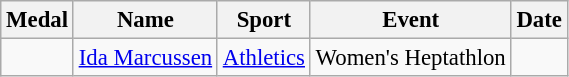<table class="wikitable sortable" style="font-size: 95%;">
<tr>
<th>Medal</th>
<th>Name</th>
<th>Sport</th>
<th>Event</th>
<th>Date</th>
</tr>
<tr>
<td></td>
<td><a href='#'>Ida Marcussen</a></td>
<td><a href='#'>Athletics</a></td>
<td>Women's Heptathlon</td>
<td></td>
</tr>
</table>
